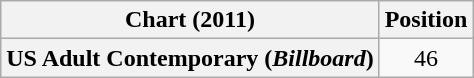<table class="wikitable plainrowheaders" style="text-align:center">
<tr>
<th>Chart (2011)</th>
<th>Position</th>
</tr>
<tr>
<th scope="row">US Adult Contemporary (<em>Billboard</em>)</th>
<td>46</td>
</tr>
</table>
